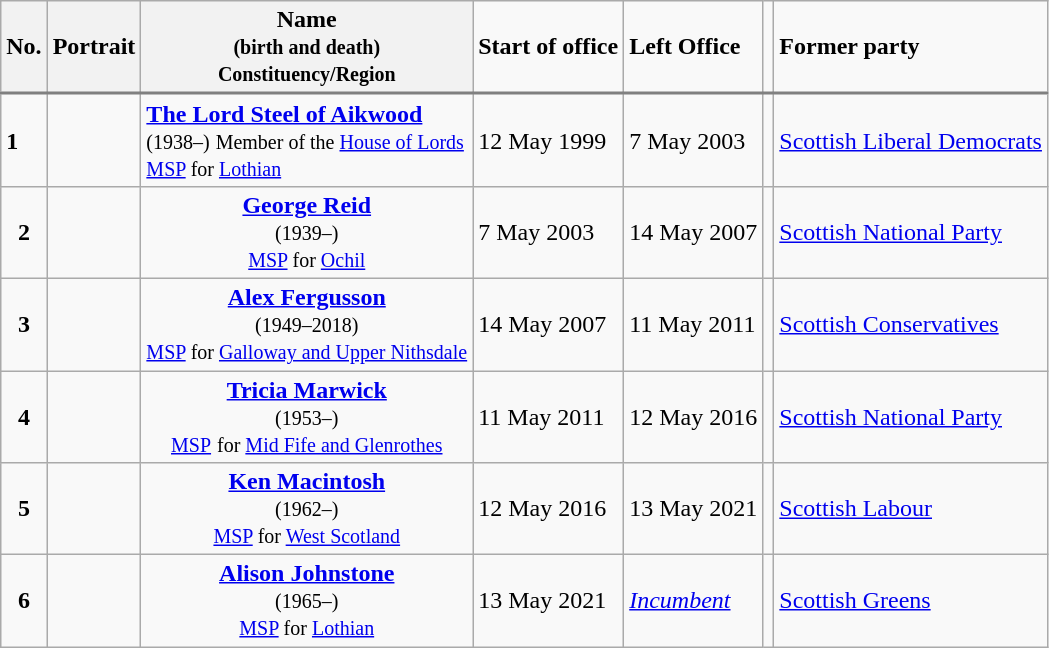<table class="wikitable">
<tr style="border-bottom: 2px solid gray;">
<th>No.</th>
<th>Portrait</th>
<th>Name<br><small>(birth and death)</small><br><small>Constituency/Region</small></th>
<td><strong>Start of office</strong></td>
<td><strong>Left Office</strong></td>
<td></td>
<td><strong>Former party</strong></td>
</tr>
<tr>
<td><strong>1</strong></td>
<td></td>
<td><strong><a href='#'>The Lord Steel of Aikwood</a></strong><br><small>(1938–)</small> <small>Member of the <a href='#'>House of Lords</a><br><a href='#'>MSP</a> for <a href='#'>Lothian</a></small></td>
<td>12 May 1999</td>
<td>7 May 2003</td>
<td></td>
<td><a href='#'>Scottish Liberal Democrats</a></td>
</tr>
<tr>
<td align="center"><strong>2</strong></td>
<td></td>
<td align="center"><a href='#'><strong>George Reid</strong></a><br><small>(1939–)</small><br><small><a href='#'>MSP</a> for <a href='#'>Ochil</a></small></td>
<td>7 May 2003</td>
<td>14 May 2007</td>
<td></td>
<td><a href='#'>Scottish National Party</a></td>
</tr>
<tr>
<td align="center"><strong>3</strong></td>
<td></td>
<td align="center"><a href='#'><strong>Alex Fergusson</strong></a><br><small>(1949–2018)</small><br><small><a href='#'>MSP</a> for <a href='#'>Galloway and Upper Nithsdale</a></small></td>
<td>14 May 2007</td>
<td>11 May 2011</td>
<td></td>
<td><a href='#'>Scottish Conservatives</a></td>
</tr>
<tr>
<td align="center"><strong>4</strong></td>
<td></td>
<td align="center"><strong><a href='#'>Tricia Marwick</a></strong><br><small>(1953–)</small><br><a href='#'><small>MSP</small></a> <small>for <a href='#'>Mid Fife and Glenrothes</a></small></td>
<td>11 May 2011</td>
<td>12 May 2016</td>
<td></td>
<td><a href='#'>Scottish National Party</a></td>
</tr>
<tr>
<td align="center"><strong>5</strong></td>
<td></td>
<td align="center"><strong><a href='#'>Ken Macintosh</a></strong><br><small>(1962–)</small><br><small><a href='#'>MSP</a> for <a href='#'>West Scotland</a></small></td>
<td>12 May 2016</td>
<td>13 May 2021</td>
<td></td>
<td><a href='#'>Scottish Labour</a></td>
</tr>
<tr>
<td align="center"><strong>6</strong></td>
<td></td>
<td align="center"><strong><a href='#'>Alison Johnstone</a></strong><br><small>(1965–)</small><br><small><a href='#'>MSP</a> for <a href='#'>Lothian</a></small></td>
<td>13 May 2021</td>
<td><em><a href='#'>Incumbent</a></em></td>
<td></td>
<td><a href='#'>Scottish Greens</a></td>
</tr>
</table>
